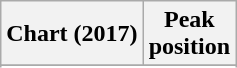<table class="wikitable sortable plainrowheaders" style="text-align:center">
<tr>
<th scope="col">Chart (2017)</th>
<th scope="col">Peak<br> position</th>
</tr>
<tr>
</tr>
<tr>
</tr>
<tr>
</tr>
<tr>
</tr>
</table>
